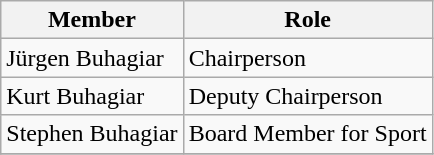<table class="wikitable">
<tr>
<th>Member</th>
<th>Role</th>
</tr>
<tr>
<td> Jürgen Buhagiar</td>
<td>Chairperson</td>
</tr>
<tr>
<td> Kurt Buhagiar</td>
<td>Deputy Chairperson</td>
</tr>
<tr>
<td> Stephen Buhagiar</td>
<td>Board Member for Sport</td>
</tr>
<tr>
</tr>
</table>
